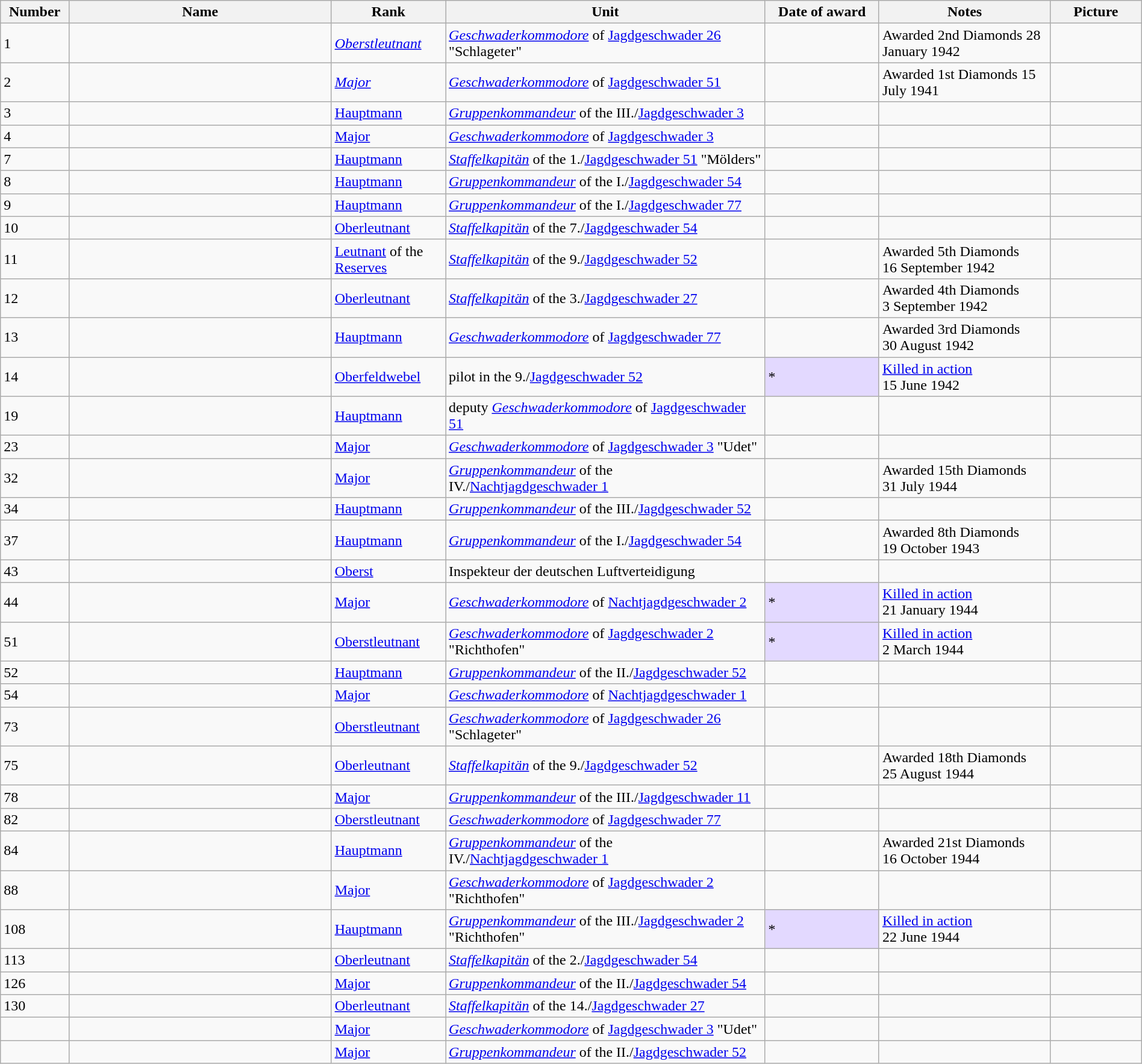<table class="wikitable sortable" style="width:100%;">
<tr>
<th width="6%">Number</th>
<th width="23%">Name</th>
<th width="10%">Rank</th>
<th width="28%" class="unsortable">Unit</th>
<th width="10%">Date of award</th>
<th width="15%" class="unsortable">Notes</th>
<th width="10%" class="unsortable">Picture</th>
</tr>
<tr>
<td>1</td>
<td></td>
<td><em><a href='#'>Oberstleutnant</a></em></td>
<td><em><a href='#'>Geschwaderkommodore</a></em> of <a href='#'>Jagdgeschwader 26</a> "Schlageter"</td>
<td></td>
<td>Awarded 2nd Diamonds 28 January 1942</td>
<td></td>
</tr>
<tr>
<td>2</td>
<td></td>
<td><em><a href='#'>Major</a></em></td>
<td><em><a href='#'>Geschwaderkommodore</a></em> of <a href='#'>Jagdgeschwader 51</a></td>
<td></td>
<td>Awarded 1st Diamonds 15 July 1941</td>
<td></td>
</tr>
<tr>
<td>3</td>
<td></td>
<td><a href='#'>Hauptmann</a></td>
<td><em><a href='#'>Gruppenkommandeur</a></em> of the III./<a href='#'>Jagdgeschwader 3</a></td>
<td></td>
<td></td>
<td></td>
</tr>
<tr>
<td>4</td>
<td></td>
<td><a href='#'>Major</a></td>
<td><em><a href='#'>Geschwaderkommodore</a></em> of <a href='#'>Jagdgeschwader 3</a></td>
<td></td>
<td></td>
<td></td>
</tr>
<tr>
<td>7</td>
<td></td>
<td><a href='#'>Hauptmann</a></td>
<td><em><a href='#'>Staffelkapitän</a></em> of the 1./<a href='#'>Jagdgeschwader 51</a> "Mölders"</td>
<td></td>
<td></td>
<td></td>
</tr>
<tr>
<td>8</td>
<td></td>
<td><a href='#'>Hauptmann</a></td>
<td><em><a href='#'>Gruppenkommandeur</a></em> of the I./<a href='#'>Jagdgeschwader 54</a></td>
<td></td>
<td></td>
<td></td>
</tr>
<tr>
<td>9</td>
<td></td>
<td><a href='#'>Hauptmann</a></td>
<td><em><a href='#'>Gruppenkommandeur</a></em> of the I./<a href='#'>Jagdgeschwader 77</a></td>
<td></td>
<td></td>
<td></td>
</tr>
<tr>
<td>10</td>
<td></td>
<td><a href='#'>Oberleutnant</a></td>
<td><em><a href='#'>Staffelkapitän</a></em> of the 7./<a href='#'>Jagdgeschwader 54</a></td>
<td></td>
<td></td>
<td></td>
</tr>
<tr>
<td>11</td>
<td></td>
<td><a href='#'>Leutnant</a> of the <a href='#'>Reserves</a></td>
<td><em><a href='#'>Staffelkapitän</a></em> of the 9./<a href='#'>Jagdgeschwader 52</a></td>
<td></td>
<td>Awarded 5th Diamonds 16 September 1942</td>
<td></td>
</tr>
<tr>
<td>12</td>
<td></td>
<td><a href='#'>Oberleutnant</a></td>
<td><em><a href='#'>Staffelkapitän</a></em> of the 3./<a href='#'>Jagdgeschwader 27</a></td>
<td></td>
<td>Awarded 4th Diamonds 3 September 1942</td>
<td></td>
</tr>
<tr>
<td>13</td>
<td></td>
<td><a href='#'>Hauptmann</a></td>
<td><em><a href='#'>Geschwaderkommodore</a></em> of <a href='#'>Jagdgeschwader 77</a></td>
<td></td>
<td>Awarded 3rd Diamonds 30 August 1942</td>
<td></td>
</tr>
<tr>
<td>14</td>
<td></td>
<td><a href='#'>Oberfeldwebel</a></td>
<td>pilot in the 9./<a href='#'>Jagdgeschwader 52</a></td>
<td style="background:#e3d9ff;" align="left">*</td>
<td><a href='#'>Killed in action</a> 15 June 1942</td>
<td></td>
</tr>
<tr>
<td>19</td>
<td></td>
<td><a href='#'>Hauptmann</a></td>
<td>deputy <em><a href='#'>Geschwaderkommodore</a></em> of <a href='#'>Jagdgeschwader 51</a></td>
<td></td>
<td></td>
<td></td>
</tr>
<tr>
<td>23</td>
<td></td>
<td><a href='#'>Major</a></td>
<td><em><a href='#'>Geschwaderkommodore</a></em> of <a href='#'>Jagdgeschwader 3</a> "Udet"</td>
<td></td>
<td></td>
<td></td>
</tr>
<tr>
<td>32</td>
<td></td>
<td><a href='#'>Major</a></td>
<td><em><a href='#'>Gruppenkommandeur</a></em> of the IV./<a href='#'>Nachtjagdgeschwader 1</a></td>
<td></td>
<td>Awarded 15th Diamonds 31 July 1944</td>
<td></td>
</tr>
<tr>
<td>34</td>
<td></td>
<td><a href='#'>Hauptmann</a></td>
<td><em><a href='#'>Gruppenkommandeur</a></em> of the III./<a href='#'>Jagdgeschwader 52</a></td>
<td></td>
<td></td>
<td></td>
</tr>
<tr>
<td>37</td>
<td></td>
<td><a href='#'>Hauptmann</a></td>
<td><em><a href='#'>Gruppenkommandeur</a></em> of the I./<a href='#'>Jagdgeschwader 54</a></td>
<td></td>
<td>Awarded 8th Diamonds 19 October 1943</td>
<td></td>
</tr>
<tr>
<td>43</td>
<td></td>
<td><a href='#'>Oberst</a></td>
<td>Inspekteur der deutschen Luftverteidigung</td>
<td></td>
<td></td>
<td></td>
</tr>
<tr>
<td>44</td>
<td></td>
<td><a href='#'>Major</a></td>
<td><em><a href='#'>Geschwaderkommodore</a></em> of <a href='#'>Nachtjagdgeschwader 2</a></td>
<td style="background:#e3d9ff;" align="left">*</td>
<td><a href='#'>Killed in action</a> 21 January 1944</td>
<td></td>
</tr>
<tr>
<td>51</td>
<td></td>
<td><a href='#'>Oberstleutnant</a></td>
<td><em><a href='#'>Geschwaderkommodore</a></em> of <a href='#'>Jagdgeschwader 2</a> "Richthofen"</td>
<td style="background:#e3d9ff;" align="left">*</td>
<td><a href='#'>Killed in action</a> 2 March 1944</td>
<td></td>
</tr>
<tr>
<td>52</td>
<td></td>
<td><a href='#'>Hauptmann</a></td>
<td><em><a href='#'>Gruppenkommandeur</a></em> of the II./<a href='#'>Jagdgeschwader 52</a></td>
<td></td>
<td></td>
<td></td>
</tr>
<tr>
<td>54</td>
<td></td>
<td><a href='#'>Major</a></td>
<td><em><a href='#'>Geschwaderkommodore</a></em> of <a href='#'>Nachtjagdgeschwader 1</a></td>
<td></td>
<td></td>
<td></td>
</tr>
<tr>
<td>73</td>
<td></td>
<td><a href='#'>Oberstleutnant</a></td>
<td><em><a href='#'>Geschwaderkommodore</a></em> of <a href='#'>Jagdgeschwader 26</a> "Schlageter"</td>
<td></td>
<td></td>
<td></td>
</tr>
<tr>
<td>75</td>
<td></td>
<td><a href='#'>Oberleutnant</a></td>
<td><em><a href='#'>Staffelkapitän</a></em> of the 9./<a href='#'>Jagdgeschwader 52</a></td>
<td></td>
<td>Awarded 18th Diamonds 25 August 1944</td>
<td></td>
</tr>
<tr>
<td>78</td>
<td></td>
<td><a href='#'>Major</a></td>
<td><em><a href='#'>Gruppenkommandeur</a></em> of the III./<a href='#'>Jagdgeschwader 11</a></td>
<td></td>
<td></td>
<td></td>
</tr>
<tr>
<td>82</td>
<td></td>
<td><a href='#'>Oberstleutnant</a></td>
<td><em><a href='#'>Geschwaderkommodore</a></em> of <a href='#'>Jagdgeschwader 77</a></td>
<td></td>
<td></td>
<td></td>
</tr>
<tr>
<td>84</td>
<td></td>
<td><a href='#'>Hauptmann</a></td>
<td><em><a href='#'>Gruppenkommandeur</a></em> of the IV./<a href='#'>Nachtjagdgeschwader 1</a></td>
<td></td>
<td>Awarded 21st Diamonds 16 October 1944</td>
<td></td>
</tr>
<tr>
<td>88</td>
<td></td>
<td><a href='#'>Major</a></td>
<td><em><a href='#'>Geschwaderkommodore</a></em> of <a href='#'>Jagdgeschwader 2</a> "Richthofen"</td>
<td></td>
<td></td>
<td></td>
</tr>
<tr>
<td>108</td>
<td></td>
<td><a href='#'>Hauptmann</a></td>
<td><em><a href='#'>Gruppenkommandeur</a></em> of the III./<a href='#'>Jagdgeschwader 2</a> "Richthofen"</td>
<td style="background:#e3d9ff;" align="left">*</td>
<td><a href='#'>Killed in action</a> 22 June 1944</td>
<td></td>
</tr>
<tr>
<td>113</td>
<td></td>
<td><a href='#'>Oberleutnant</a></td>
<td><em><a href='#'>Staffelkapitän</a></em> of the 2./<a href='#'>Jagdgeschwader 54</a></td>
<td></td>
<td></td>
<td></td>
</tr>
<tr>
<td>126</td>
<td></td>
<td><a href='#'>Major</a></td>
<td><em><a href='#'>Gruppenkommandeur</a></em> of the II./<a href='#'>Jagdgeschwader 54</a></td>
<td></td>
<td></td>
<td></td>
</tr>
<tr>
<td>130</td>
<td></td>
<td><a href='#'>Oberleutnant</a></td>
<td><em><a href='#'>Staffelkapitän</a></em> of the 14./<a href='#'>Jagdgeschwader 27</a></td>
<td></td>
<td></td>
<td></td>
</tr>
<tr>
<td></td>
<td></td>
<td><a href='#'>Major</a></td>
<td><em><a href='#'>Geschwaderkommodore</a></em> of <a href='#'>Jagdgeschwader 3</a> "Udet"</td>
<td></td>
<td></td>
<td></td>
</tr>
<tr>
<td></td>
<td></td>
<td><a href='#'>Major</a></td>
<td><em><a href='#'>Gruppenkommandeur</a></em> of the II./<a href='#'>Jagdgeschwader 52</a></td>
<td></td>
<td></td>
<td></td>
</tr>
</table>
